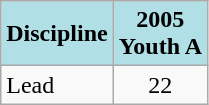<table class="wikitable" style="text-align: center;">
<tr>
<th style="background: #b0e0e6;">Discipline</th>
<th style="background: #b0e0e6;">2005<br>Youth A</th>
</tr>
<tr>
<td align="left">Lead</td>
<td>22</td>
</tr>
</table>
